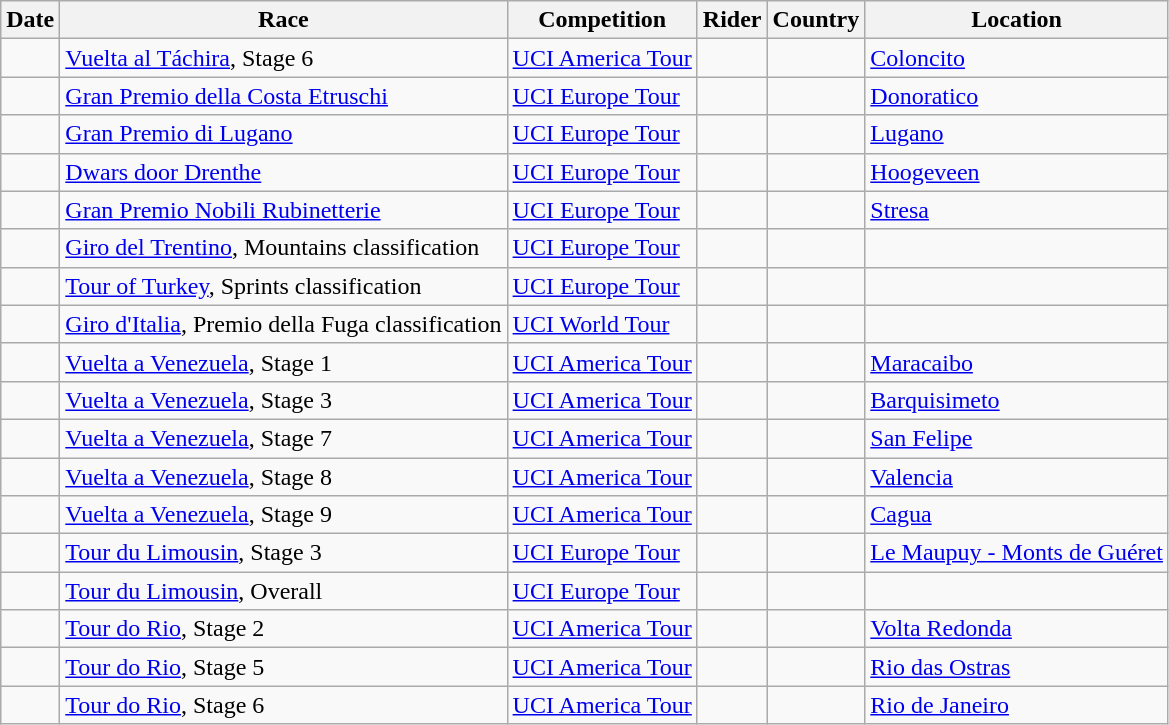<table class="wikitable sortable">
<tr>
<th>Date</th>
<th>Race</th>
<th>Competition</th>
<th>Rider</th>
<th>Country</th>
<th>Location</th>
</tr>
<tr>
<td></td>
<td><a href='#'>Vuelta al Táchira</a>, Stage 6</td>
<td><a href='#'>UCI America Tour</a></td>
<td></td>
<td></td>
<td><a href='#'>Coloncito</a></td>
</tr>
<tr>
<td></td>
<td><a href='#'>Gran Premio della Costa Etruschi</a></td>
<td><a href='#'>UCI Europe Tour</a></td>
<td></td>
<td></td>
<td><a href='#'>Donoratico</a></td>
</tr>
<tr>
<td></td>
<td><a href='#'>Gran Premio di Lugano</a></td>
<td><a href='#'>UCI Europe Tour</a></td>
<td></td>
<td></td>
<td><a href='#'>Lugano</a></td>
</tr>
<tr>
<td></td>
<td><a href='#'>Dwars door Drenthe</a></td>
<td><a href='#'>UCI Europe Tour</a></td>
<td></td>
<td></td>
<td><a href='#'>Hoogeveen</a></td>
</tr>
<tr>
<td></td>
<td><a href='#'>Gran Premio Nobili Rubinetterie</a></td>
<td><a href='#'>UCI Europe Tour</a></td>
<td></td>
<td></td>
<td><a href='#'>Stresa</a></td>
</tr>
<tr>
<td></td>
<td><a href='#'>Giro del Trentino</a>, Mountains classification</td>
<td><a href='#'>UCI Europe Tour</a></td>
<td></td>
<td></td>
<td></td>
</tr>
<tr>
<td></td>
<td><a href='#'>Tour of Turkey</a>, Sprints classification</td>
<td><a href='#'>UCI Europe Tour</a></td>
<td></td>
<td></td>
<td></td>
</tr>
<tr>
<td></td>
<td><a href='#'>Giro d'Italia</a>, Premio della Fuga classification</td>
<td><a href='#'>UCI World Tour</a></td>
<td></td>
<td></td>
<td></td>
</tr>
<tr>
<td></td>
<td><a href='#'>Vuelta a Venezuela</a>, Stage 1</td>
<td><a href='#'>UCI America Tour</a></td>
<td></td>
<td></td>
<td><a href='#'>Maracaibo</a></td>
</tr>
<tr>
<td></td>
<td><a href='#'>Vuelta a Venezuela</a>, Stage 3</td>
<td><a href='#'>UCI America Tour</a></td>
<td></td>
<td></td>
<td><a href='#'>Barquisimeto</a></td>
</tr>
<tr>
<td></td>
<td><a href='#'>Vuelta a Venezuela</a>, Stage 7</td>
<td><a href='#'>UCI America Tour</a></td>
<td></td>
<td></td>
<td><a href='#'>San Felipe</a></td>
</tr>
<tr>
<td></td>
<td><a href='#'>Vuelta a Venezuela</a>, Stage 8</td>
<td><a href='#'>UCI America Tour</a></td>
<td></td>
<td></td>
<td><a href='#'>Valencia</a></td>
</tr>
<tr>
<td></td>
<td><a href='#'>Vuelta a Venezuela</a>, Stage 9</td>
<td><a href='#'>UCI America Tour</a></td>
<td></td>
<td></td>
<td><a href='#'>Cagua</a></td>
</tr>
<tr>
<td></td>
<td><a href='#'>Tour du Limousin</a>, Stage 3</td>
<td><a href='#'>UCI Europe Tour</a></td>
<td></td>
<td></td>
<td><a href='#'>Le Maupuy - Monts de Guéret</a></td>
</tr>
<tr>
<td></td>
<td><a href='#'>Tour du Limousin</a>, Overall</td>
<td><a href='#'>UCI Europe Tour</a></td>
<td></td>
<td></td>
<td></td>
</tr>
<tr>
<td></td>
<td><a href='#'>Tour do Rio</a>, Stage 2</td>
<td><a href='#'>UCI America Tour</a></td>
<td></td>
<td></td>
<td><a href='#'>Volta Redonda</a></td>
</tr>
<tr>
<td></td>
<td><a href='#'>Tour do Rio</a>, Stage 5</td>
<td><a href='#'>UCI America Tour</a></td>
<td></td>
<td></td>
<td><a href='#'>Rio das Ostras</a></td>
</tr>
<tr>
<td></td>
<td><a href='#'>Tour do Rio</a>, Stage 6</td>
<td><a href='#'>UCI America Tour</a></td>
<td></td>
<td></td>
<td><a href='#'>Rio de Janeiro</a></td>
</tr>
</table>
